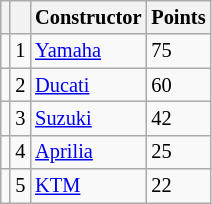<table class="wikitable" style="font-size: 85%;">
<tr>
<th></th>
<th></th>
<th>Constructor</th>
<th>Points</th>
</tr>
<tr>
<td></td>
<td align=center>1</td>
<td> <a href='#'>Yamaha</a></td>
<td align=left>75</td>
</tr>
<tr>
<td></td>
<td align=center>2</td>
<td> <a href='#'>Ducati</a></td>
<td align=left>60</td>
</tr>
<tr>
<td></td>
<td align=center>3</td>
<td> <a href='#'>Suzuki</a></td>
<td align=left>42</td>
</tr>
<tr>
<td></td>
<td align=center>4</td>
<td> <a href='#'>Aprilia</a></td>
<td align=left>25</td>
</tr>
<tr>
<td></td>
<td align=center>5</td>
<td> <a href='#'>KTM</a></td>
<td align=left>22</td>
</tr>
</table>
